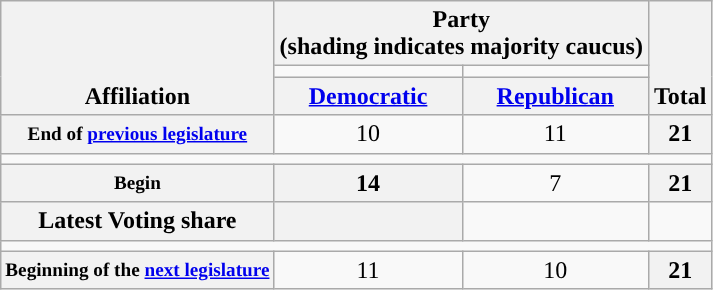<table class="wikitable" style="text-align:center">
<tr style="vertical-align:bottom;";">
<th rowspan=3>Affiliation</th>
<th colspan=2>Party<div>(shading indicates majority caucus)</div></th>
<th rowspan=3>Total</th>
</tr>
<tr style="height:5px">
<td style="background-color:"></td>
<td style="background-color:"></td>
</tr>
<tr>
<th><a href='#'>Democratic</a></th>
<th><a href='#'>Republican</a></th>
</tr>
<tr>
<th style="font-size:80%">End of <a href='#'>previous legislature</a></th>
<td>10</td>
<td>11</td>
<th>21</th>
</tr>
<tr>
<td colspan=7></td>
</tr>
<tr>
<th style="font-size:80%">Begin</th>
<th>14</th>
<td>7</td>
<th>21</th>
</tr>
<tr>
<th>Latest Voting share</th>
<th></th>
<td></td>
<td></td>
</tr>
<tr>
<td colspan=7></td>
</tr>
<tr>
<th style="font-size:80%">Beginning of the <a href='#'>next legislature</a></th>
<td>11</td>
<td>10</td>
<th>21</th>
</tr>
</table>
